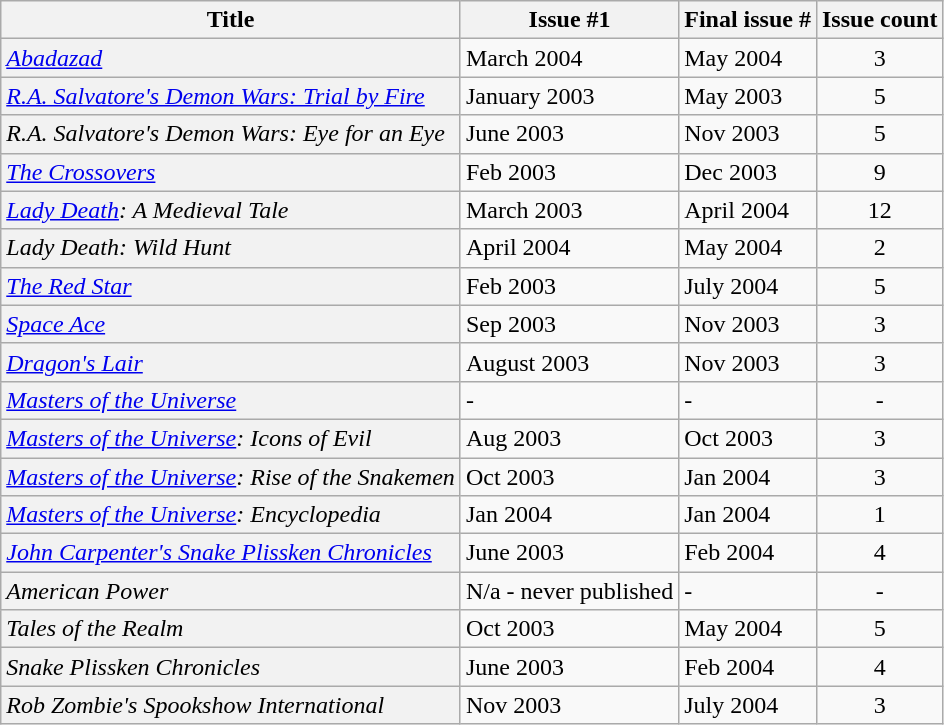<table class="wikitable">
<tr>
<th>Title</th>
<th>Issue #1</th>
<th>Final issue #</th>
<th>Issue count</th>
</tr>
<tr>
<td style="background:#f2f2f2"><em><a href='#'>Abadazad</a></em></td>
<td>March 2004</td>
<td>May 2004</td>
<td style="text-align:center">3</td>
</tr>
<tr>
<td style="background:#f2f2f2"><em><a href='#'>R.A. Salvatore's Demon Wars: Trial by Fire</a></em></td>
<td>January 2003</td>
<td>May 2003</td>
<td style="text-align:center">5</td>
</tr>
<tr>
<td style="background:#f2f2f2"><em>R.A. Salvatore's Demon Wars: Eye for an Eye</em></td>
<td>June 2003</td>
<td>Nov 2003</td>
<td style="text-align:center">5</td>
</tr>
<tr>
<td style="background:#f2f2f2"><em><a href='#'>The Crossovers</a></em></td>
<td>Feb 2003</td>
<td>Dec 2003</td>
<td style="text-align:center">9</td>
</tr>
<tr>
<td style="background:#f2f2f2"><em><a href='#'>Lady Death</a>: A Medieval Tale</em></td>
<td>March 2003</td>
<td>April 2004</td>
<td style="text-align:center">12</td>
</tr>
<tr>
<td style="background:#f2f2f2"><em>Lady Death: Wild Hunt</em></td>
<td>April 2004</td>
<td>May 2004</td>
<td style="text-align:center">2</td>
</tr>
<tr>
<td style="background:#f2f2f2"><em><a href='#'>The Red Star</a></em></td>
<td>Feb 2003</td>
<td>July 2004</td>
<td style="text-align:center">5</td>
</tr>
<tr>
<td style="background:#f2f2f2"><em><a href='#'>Space Ace</a></em></td>
<td>Sep 2003</td>
<td>Nov 2003</td>
<td style="text-align:center">3</td>
</tr>
<tr>
<td style="background:#f2f2f2"><em><a href='#'>Dragon's Lair</a></em></td>
<td>August 2003</td>
<td>Nov 2003</td>
<td style="text-align:center">3</td>
</tr>
<tr>
<td style="background:#f2f2f2"><em><a href='#'>Masters of the Universe</a></em></td>
<td>-</td>
<td>-</td>
<td style="text-align:center">-</td>
</tr>
<tr>
<td style="background:#f2f2f2"><em><a href='#'>Masters of the Universe</a>: Icons of Evil</em></td>
<td>Aug 2003</td>
<td>Oct 2003</td>
<td style="text-align:center">3</td>
</tr>
<tr>
<td style="background:#f2f2f2"><em><a href='#'>Masters of the Universe</a>: Rise of the Snakemen</em></td>
<td>Oct 2003</td>
<td>Jan 2004</td>
<td style="text-align:center">3</td>
</tr>
<tr>
<td style="background:#f2f2f2"><em><a href='#'>Masters of the Universe</a>: Encyclopedia</em></td>
<td>Jan 2004</td>
<td>Jan 2004</td>
<td style="text-align:center">1</td>
</tr>
<tr>
<td style="background:#f2f2f2"><em><a href='#'>John Carpenter's Snake Plissken Chronicles</a></em></td>
<td>June 2003</td>
<td>Feb 2004</td>
<td style="text-align:center">4</td>
</tr>
<tr>
<td style="background:#f2f2f2"><em>American Power</em></td>
<td>N/a - never published</td>
<td>-</td>
<td style="text-align:center">-</td>
</tr>
<tr>
<td style="background:#f2f2f2"><em>Tales of the Realm</em></td>
<td>Oct 2003</td>
<td>May 2004</td>
<td style="text-align:center">5</td>
</tr>
<tr>
<td style="background:#f2f2f2"><em>Snake Plissken Chronicles</em></td>
<td>June 2003</td>
<td>Feb 2004</td>
<td style="text-align:center">4</td>
</tr>
<tr>
<td style="background:#f2f2f2"><em>Rob Zombie's Spookshow International</em></td>
<td>Nov 2003</td>
<td>July 2004</td>
<td style="text-align:center">3</td>
</tr>
</table>
